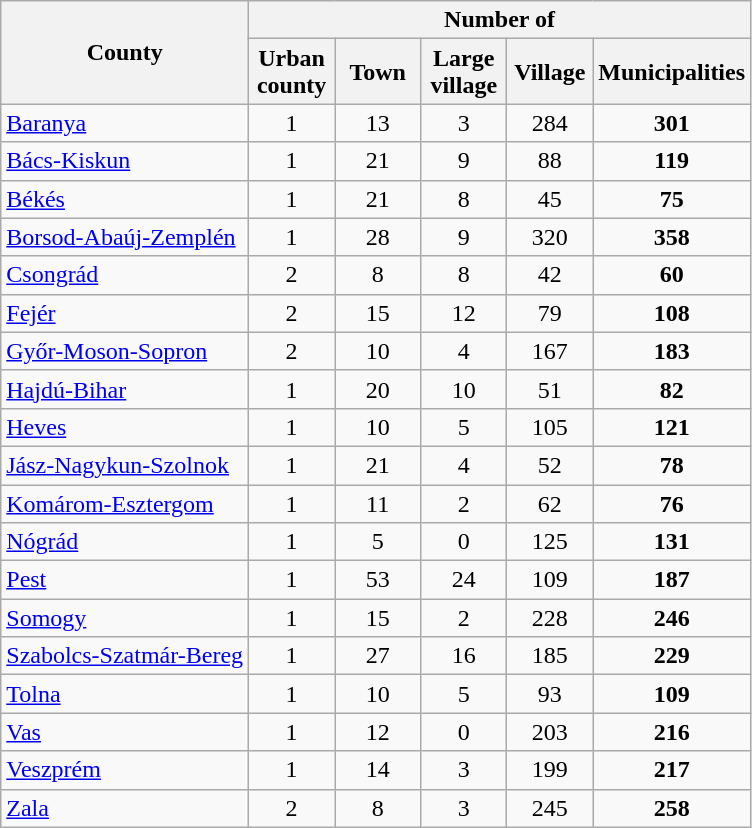<table class="wikitable sortable">
<tr>
<th rowspan=2; scope="col">County</th>
<th colspan=6; scope="col">Number of</th>
</tr>
<tr>
<th width="50">Urban<br>county</th>
<th width="50">Town</th>
<th width="50">Large<br>village</th>
<th width="50">Village</th>
<th>Municipalities</th>
</tr>
<tr align="center">
<td align="left"><a href='#'>Baranya</a></td>
<td>1</td>
<td>13</td>
<td>3</td>
<td>284</td>
<td><strong>301</strong></td>
</tr>
<tr align="center">
<td align="left"><a href='#'>Bács-Kiskun</a></td>
<td>1</td>
<td>21</td>
<td>9</td>
<td>88</td>
<td><strong>119</strong></td>
</tr>
<tr align="center">
<td align="left"><a href='#'>Békés</a></td>
<td>1</td>
<td>21</td>
<td>8</td>
<td>45</td>
<td><strong>75</strong></td>
</tr>
<tr align="center">
<td align="left"><a href='#'>Borsod-Abaúj-Zemplén</a></td>
<td>1</td>
<td>28</td>
<td>9</td>
<td>320</td>
<td><strong>358</strong></td>
</tr>
<tr align="center">
<td align="left"><a href='#'>Csongrád</a></td>
<td>2</td>
<td>8</td>
<td>8</td>
<td>42</td>
<td><strong>60</strong></td>
</tr>
<tr align="center">
<td align="left"><a href='#'>Fejér</a></td>
<td>2</td>
<td>15</td>
<td>12</td>
<td>79</td>
<td><strong>108</strong></td>
</tr>
<tr align="center">
<td align="left"><a href='#'>Győr-Moson-Sopron</a></td>
<td>2</td>
<td>10</td>
<td>4</td>
<td>167</td>
<td><strong>183</strong></td>
</tr>
<tr align="center">
<td align="left"><a href='#'>Hajdú-Bihar</a></td>
<td>1</td>
<td>20</td>
<td>10</td>
<td>51</td>
<td><strong>82</strong></td>
</tr>
<tr align="center">
<td align="left"><a href='#'>Heves</a></td>
<td>1</td>
<td>10</td>
<td>5</td>
<td>105</td>
<td><strong>121</strong></td>
</tr>
<tr align="center">
<td align="left"><a href='#'>Jász-Nagykun-Szolnok</a></td>
<td>1</td>
<td>21</td>
<td>4</td>
<td>52</td>
<td><strong>78</strong></td>
</tr>
<tr align="center">
<td align="left"><a href='#'>Komárom-Esztergom</a></td>
<td>1</td>
<td>11</td>
<td>2</td>
<td>62</td>
<td><strong>76</strong></td>
</tr>
<tr align="center">
<td align="left"><a href='#'>Nógrád</a></td>
<td>1</td>
<td>5</td>
<td>0</td>
<td>125</td>
<td><strong>131</strong></td>
</tr>
<tr align="center">
<td align="left"><a href='#'>Pest</a></td>
<td>1</td>
<td>53</td>
<td>24</td>
<td>109</td>
<td><strong>187</strong></td>
</tr>
<tr align="center">
<td align="left"><a href='#'>Somogy</a></td>
<td>1</td>
<td>15</td>
<td>2</td>
<td>228</td>
<td><strong>246</strong></td>
</tr>
<tr align="center">
<td align="left"><a href='#'>Szabolcs-Szatmár-Bereg</a></td>
<td>1</td>
<td>27</td>
<td>16</td>
<td>185</td>
<td><strong>229</strong></td>
</tr>
<tr align="center">
<td align="left"><a href='#'>Tolna</a></td>
<td>1</td>
<td>10</td>
<td>5</td>
<td>93</td>
<td><strong>109</strong></td>
</tr>
<tr align="center">
<td align="left"><a href='#'>Vas</a></td>
<td>1</td>
<td>12</td>
<td>0</td>
<td>203</td>
<td><strong>216</strong></td>
</tr>
<tr align="center">
<td align="left"><a href='#'>Veszprém</a></td>
<td>1</td>
<td>14</td>
<td>3</td>
<td>199</td>
<td><strong>217</strong></td>
</tr>
<tr align="center">
<td align="left"><a href='#'>Zala</a></td>
<td>2</td>
<td>8</td>
<td>3</td>
<td>245</td>
<td><strong>258</strong></td>
</tr>
</table>
